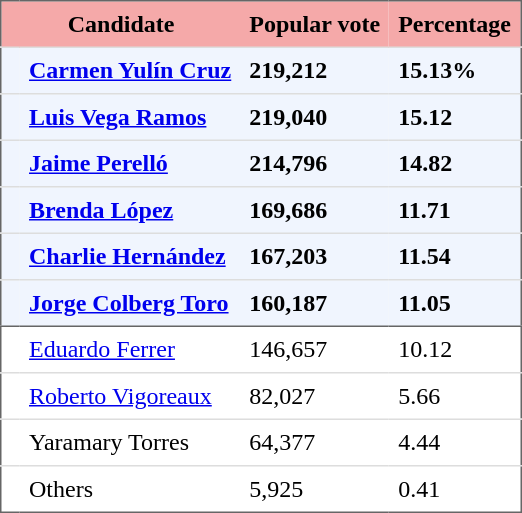<table style="border: 1px solid #666666; border-collapse: collapse" align="center" cellpadding="6">
<tr style="background-color: #F5A9A9">
<th colspan="2">Candidate</th>
<th>Popular vote</th>
<th>Percentage</th>
</tr>
<tr style="background-color: #F0F5FE">
<td style="border-top: 1px solid #DDDDDD"></td>
<td style="border-top: 1px solid #DDDDDD"><strong><a href='#'>Carmen Yulín Cruz</a></strong></td>
<td style="border-top: 1px solid #DDDDDD"><strong>219,212</strong></td>
<td style="border-top: 1px solid #DDDDDD"><strong>15.13%</strong></td>
</tr>
<tr style="background-color: #F0F5FE">
<td style="border-top: 1px solid #DDDDDD"></td>
<td style="border-top: 1px solid #DDDDDD"><strong><a href='#'>Luis Vega Ramos</a></strong></td>
<td style="border-top: 1px solid #DDDDDD"><strong>219,040</strong></td>
<td style="border-top: 1px solid #DDDDDD"><strong>15.12</strong></td>
</tr>
<tr style="background-color: #F0F5FE">
<td style="border-top: 1px solid #DDDDDD"></td>
<td style="border-top: 1px solid #DDDDDD"><strong><a href='#'>Jaime Perelló</a></strong></td>
<td style="border-top: 1px solid #DDDDDD"><strong>214,796</strong></td>
<td style="border-top: 1px solid #DDDDDD"><strong>14.82</strong></td>
</tr>
<tr style="background-color: #F0F5FE">
<td style="border-top: 1px solid #DDDDDD"></td>
<td style="border-top: 1px solid #DDDDDD"><strong><a href='#'>Brenda López</a></strong></td>
<td style="border-top: 1px solid #DDDDDD"><strong>169,686</strong></td>
<td style="border-top: 1px solid #DDDDDD"><strong>11.71</strong></td>
</tr>
<tr style="background-color: #F0F5FE">
<td style="border-top: 1px solid #DDDDDD"></td>
<td style="border-top: 1px solid #DDDDDD"><strong><a href='#'>Charlie Hernández</a></strong></td>
<td style="border-top: 1px solid #DDDDDD"><strong>167,203</strong></td>
<td style="border-top: 1px solid #DDDDDD"><strong>11.54</strong></td>
</tr>
<tr style="background-color: #F0F5FE">
<td style="border-top: 1px solid #DDDDDD"></td>
<td style="border-top: 1px solid #DDDDDD"><strong><a href='#'>Jorge Colberg Toro</a></strong></td>
<td style="border-top: 1px solid #DDDDDD"><strong>160,187</strong></td>
<td style="border-top: 1px solid #DDDDDD"><strong>11.05</strong></td>
</tr>
<tr>
<td style="border-top: 1px solid #666666"></td>
<td style="border-top: 1px solid #666666"><a href='#'>Eduardo Ferrer</a></td>
<td style="border-top: 1px solid #666666">146,657</td>
<td style="border-top: 1px solid #666666">10.12</td>
</tr>
<tr>
<td style="border-top: 1px solid #DDDDDD"></td>
<td style="border-top: 1px solid #DDDDDD"><a href='#'>Roberto Vigoreaux</a></td>
<td style="border-top: 1px solid #DDDDDD">82,027</td>
<td style="border-top: 1px solid #DDDDDD">5.66</td>
</tr>
<tr>
<td style="border-top: 1px solid #DDDDDD"></td>
<td style="border-top: 1px solid #DDDDDD">Yaramary Torres</td>
<td style="border-top: 1px solid #DDDDDD">64,377</td>
<td style="border-top: 1px solid #DDDDDD">4.44</td>
</tr>
<tr>
<td style="border-top: 1px solid #DDDDDD"></td>
<td style="border-top: 1px solid #DDDDDD">Others</td>
<td style="border-top: 1px solid #DDDDDD">5,925</td>
<td style="border-top: 1px solid #DDDDDD">0.41</td>
</tr>
</table>
